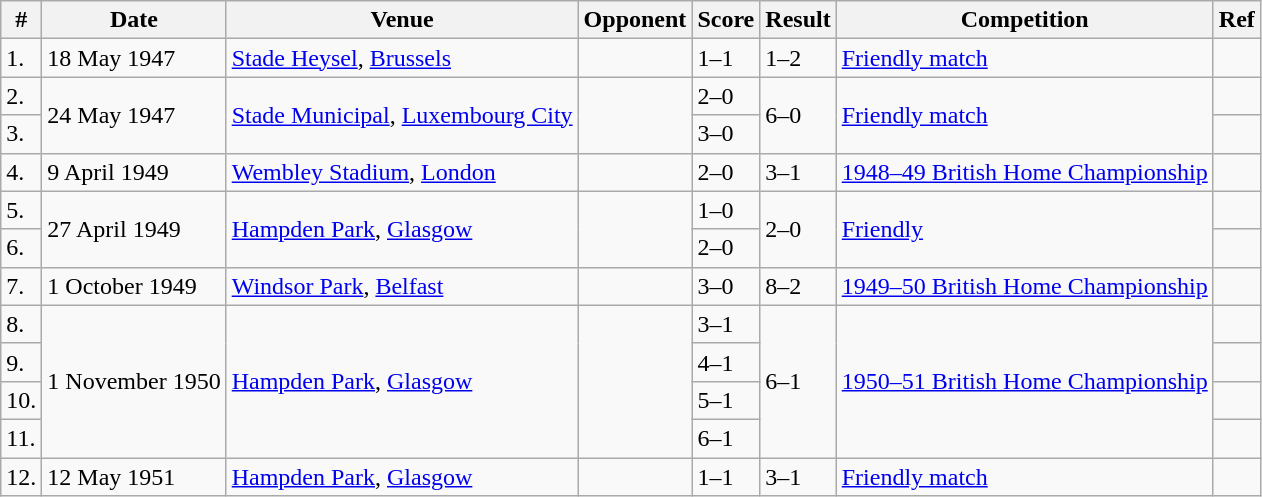<table class="wikitable">
<tr>
<th>#</th>
<th>Date</th>
<th>Venue</th>
<th>Opponent</th>
<th>Score</th>
<th>Result</th>
<th>Competition</th>
<th>Ref</th>
</tr>
<tr>
<td>1.</td>
<td>18 May 1947</td>
<td><a href='#'>Stade Heysel</a>, <a href='#'>Brussels</a></td>
<td></td>
<td>1–1</td>
<td>1–2</td>
<td><a href='#'>Friendly match</a></td>
<td></td>
</tr>
<tr>
<td>2.</td>
<td rowspan=2>24 May 1947</td>
<td rowspan=2><a href='#'>Stade Municipal</a>, <a href='#'>Luxembourg City</a></td>
<td rowspan=2></td>
<td>2–0</td>
<td rowspan=2>6–0</td>
<td rowspan=2><a href='#'>Friendly match</a></td>
<td></td>
</tr>
<tr>
<td>3.</td>
<td>3–0</td>
<td></td>
</tr>
<tr>
<td>4.</td>
<td>9 April 1949</td>
<td><a href='#'>Wembley Stadium</a>, <a href='#'>London</a></td>
<td></td>
<td>2–0</td>
<td>3–1</td>
<td><a href='#'>1948–49 British Home Championship</a></td>
<td></td>
</tr>
<tr>
<td>5.</td>
<td rowspan=2>27 April 1949</td>
<td rowspan=2><a href='#'>Hampden Park</a>, <a href='#'>Glasgow</a></td>
<td rowspan=2></td>
<td>1–0</td>
<td rowspan=2>2–0</td>
<td rowspan=2><a href='#'>Friendly</a></td>
<td></td>
</tr>
<tr>
<td>6.</td>
<td>2–0</td>
<td></td>
</tr>
<tr>
<td>7.</td>
<td>1 October 1949</td>
<td><a href='#'>Windsor Park</a>, <a href='#'>Belfast</a></td>
<td></td>
<td>3–0</td>
<td>8–2</td>
<td><a href='#'>1949–50 British Home Championship</a></td>
<td></td>
</tr>
<tr>
<td>8.</td>
<td rowspan=4>1 November 1950</td>
<td rowspan=4><a href='#'>Hampden Park</a>, <a href='#'>Glasgow</a></td>
<td rowspan=4></td>
<td>3–1</td>
<td rowspan=4>6–1</td>
<td rowspan=4><a href='#'>1950–51 British Home Championship</a></td>
<td></td>
</tr>
<tr>
<td>9.</td>
<td>4–1</td>
<td></td>
</tr>
<tr>
<td>10.</td>
<td>5–1</td>
<td></td>
</tr>
<tr>
<td>11.</td>
<td>6–1</td>
<td></td>
</tr>
<tr>
<td>12.</td>
<td>12 May 1951</td>
<td><a href='#'>Hampden Park</a>, <a href='#'>Glasgow</a></td>
<td></td>
<td>1–1</td>
<td>3–1</td>
<td><a href='#'>Friendly match</a></td>
<td></td>
</tr>
</table>
